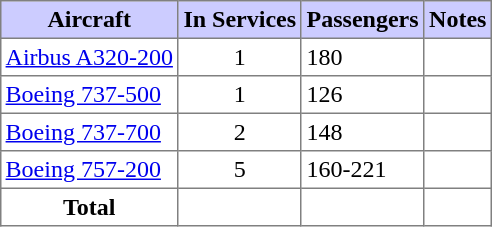<table class="toccolours" border="1" cellpadding="3" style="border-collapse:collapse;margin:1em auto;">
<tr bgcolor=#ccccff>
<th>Aircraft</th>
<th>In Services</th>
<th>Passengers</th>
<th>Notes</th>
</tr>
<tr>
<td><a href='#'>Airbus A320-200</a></td>
<td align="center">1</td>
<td>180</td>
<td></td>
</tr>
<tr>
<td><a href='#'>Boeing 737-500</a></td>
<td align="center">1</td>
<td>126</td>
<td></td>
</tr>
<tr>
<td><a href='#'>Boeing 737-700</a></td>
<td align="center">2</td>
<td>148</td>
<td></td>
</tr>
<tr>
<td><a href='#'>Boeing 757-200</a></td>
<td align="center">5</td>
<td>160-221</td>
<td></td>
</tr>
<tr>
<td align="center"><strong>Total</strong></td>
<td></td>
<td></td>
<td></td>
</tr>
</table>
